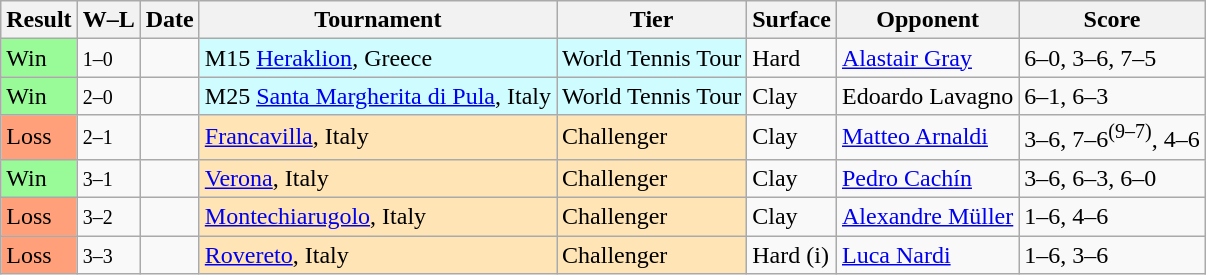<table class="sortable wikitable">
<tr>
<th>Result</th>
<th class="unsortable">W–L</th>
<th>Date</th>
<th>Tournament</th>
<th>Tier</th>
<th>Surface</th>
<th>Opponent</th>
<th class="unsortable">Score</th>
</tr>
<tr>
<td bgcolor=98fb98>Win</td>
<td><small>1–0</small></td>
<td></td>
<td style="background:#cffcff;">M15 <a href='#'>Heraklion</a>, Greece</td>
<td style="background:#cffcff;">World Tennis Tour</td>
<td>Hard</td>
<td> <a href='#'>Alastair Gray</a></td>
<td>6–0, 3–6, 7–5</td>
</tr>
<tr>
<td bgcolor=98fb98>Win</td>
<td><small>2–0</small></td>
<td></td>
<td style="background:#cffcff;">M25 <a href='#'>Santa Margherita di Pula</a>, Italy</td>
<td style="background:#cffcff;">World Tennis Tour</td>
<td>Clay</td>
<td> Edoardo Lavagno</td>
<td>6–1, 6–3</td>
</tr>
<tr>
<td bgcolor=ffa07a>Loss</td>
<td><small>2–1</small></td>
<td><a href='#'></a></td>
<td style="background:moccasin;"><a href='#'>Francavilla</a>, Italy</td>
<td style="background:moccasin;">Challenger</td>
<td>Clay</td>
<td> <a href='#'>Matteo Arnaldi</a></td>
<td>3–6, 7–6<sup>(9–7)</sup>, 4–6</td>
</tr>
<tr>
<td bgcolor=98fb98>Win</td>
<td><small>3–1</small></td>
<td><a href='#'></a></td>
<td style="background:moccasin;"><a href='#'>Verona</a>, Italy</td>
<td style="background:moccasin;">Challenger</td>
<td>Clay</td>
<td> <a href='#'>Pedro Cachín</a></td>
<td>3–6, 6–3, 6–0</td>
</tr>
<tr>
<td bgcolor=ffa07a>Loss</td>
<td><small>3–2</small></td>
<td><a href='#'></a></td>
<td style="background:moccasin;"><a href='#'>Montechiarugolo</a>, Italy</td>
<td style="background:moccasin;">Challenger</td>
<td>Clay</td>
<td> <a href='#'>Alexandre Müller</a></td>
<td>1–6, 4–6</td>
</tr>
<tr>
<td bgcolor=ffa07a>Loss</td>
<td><small>3–3</small></td>
<td><a href='#'></a></td>
<td style="background:moccasin;"><a href='#'>Rovereto</a>, Italy</td>
<td style="background:moccasin;">Challenger</td>
<td>Hard (i)</td>
<td> <a href='#'>Luca Nardi</a></td>
<td>1–6, 3–6</td>
</tr>
</table>
